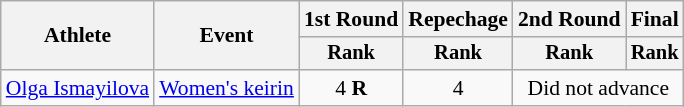<table class="wikitable" style="font-size:90%">
<tr>
<th rowspan=2>Athlete</th>
<th rowspan=2>Event</th>
<th>1st Round</th>
<th>Repechage</th>
<th>2nd Round</th>
<th>Final</th>
</tr>
<tr style="font-size:95%">
<th>Rank</th>
<th>Rank</th>
<th>Rank</th>
<th>Rank</th>
</tr>
<tr align=center>
<td align=left><a href='#'>Olga Ismayilova</a></td>
<td align=left><a href='#'>Women's keirin</a></td>
<td>4 <strong>R</strong></td>
<td>4</td>
<td colspan=2>Did not advance</td>
</tr>
</table>
